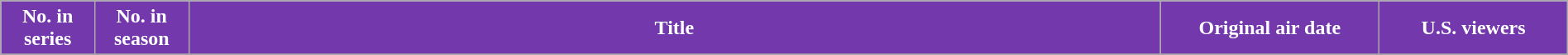<table class="wikitable plainrowheaders" style="width:100%;">
<tr>
<th scope="col" style="background-color: #7339ac; color:white; width:6%;">No. in<br>series</th>
<th scope="col" style="background-color: #7339ac; color:white; width:6%;">No. in<br>season</th>
<th scope="col" style="background-color: #7339ac; color:white; width:62%;">Title</th>
<th scope="col" style="background-color: #7339ac; color:white; width:14%;">Original air date</th>
<th scope="col" style="background-color: #7339ac; color:white; width:12%;">U.S. viewers</th>
</tr>
<tr>
</tr>
</table>
